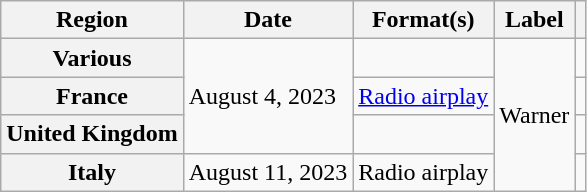<table class="wikitable plainrowheaders">
<tr>
<th scope="col">Region</th>
<th scope="col">Date</th>
<th scope="col">Format(s)</th>
<th scope="col">Label</th>
<th scope="col"></th>
</tr>
<tr>
<th scope="row">Various</th>
<td rowspan="3">August 4, 2023</td>
<td></td>
<td rowspan="4">Warner</td>
<td></td>
</tr>
<tr>
<th scope="row">France</th>
<td><a href='#'>Radio airplay</a></td>
<td></td>
</tr>
<tr>
<th scope="row">United Kingdom</th>
<td></td>
<td></td>
</tr>
<tr>
<th scope="row">Italy</th>
<td>August 11, 2023</td>
<td>Radio airplay</td>
<td></td>
</tr>
</table>
